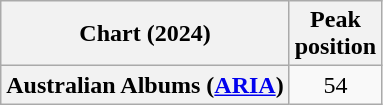<table class="wikitable plainrowheaders" style="text-align:center">
<tr>
<th scope="col">Chart (2024)</th>
<th scope="col">Peak<br>position</th>
</tr>
<tr>
<th scope="row">Australian Albums (<a href='#'>ARIA</a>)</th>
<td>54</td>
</tr>
</table>
